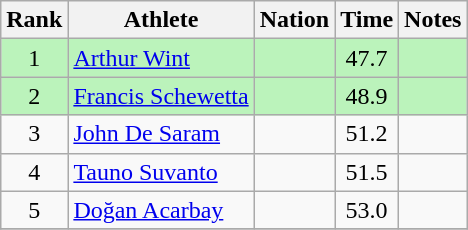<table class="wikitable sortable" style="text-align:center">
<tr>
<th>Rank</th>
<th>Athlete</th>
<th>Nation</th>
<th>Time</th>
<th>Notes</th>
</tr>
<tr bgcolor=#bbf3bb>
<td>1</td>
<td align=left><a href='#'>Arthur Wint</a></td>
<td align=left></td>
<td>47.7</td>
<td></td>
</tr>
<tr bgcolor=#bbf3bb>
<td>2</td>
<td align=left><a href='#'>Francis Schewetta</a></td>
<td align=left></td>
<td>48.9</td>
<td></td>
</tr>
<tr>
<td>3</td>
<td align=left><a href='#'>John De Saram</a></td>
<td align=left></td>
<td>51.2</td>
<td></td>
</tr>
<tr>
<td>4</td>
<td align=left><a href='#'>Tauno Suvanto</a></td>
<td align=left></td>
<td>51.5</td>
<td></td>
</tr>
<tr>
<td>5</td>
<td align=left><a href='#'>Doğan Acarbay</a></td>
<td align=left></td>
<td>53.0</td>
<td></td>
</tr>
<tr>
</tr>
</table>
